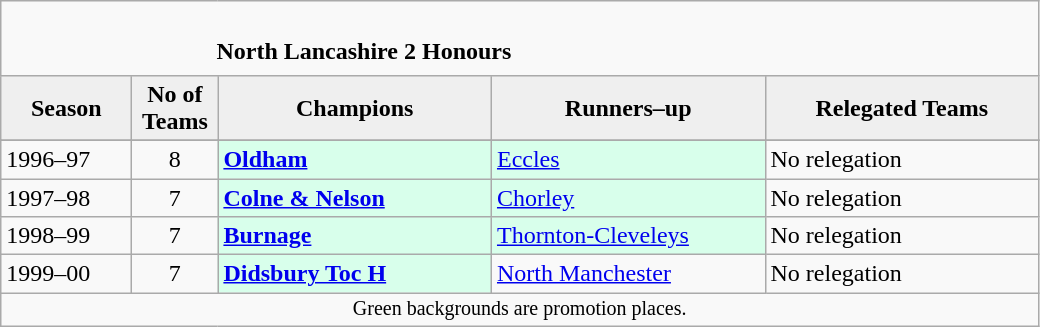<table class="wikitable" style="text-align: left;">
<tr>
<td colspan="11" cellpadding="0" cellspacing="0"><br><table border="0" style="width:100%;" cellpadding="0" cellspacing="0">
<tr>
<td style="width:20%; border:0;"></td>
<td style="border:0;"><strong>North Lancashire 2 Honours</strong></td>
<td style="width:20%; border:0;"></td>
</tr>
</table>
</td>
</tr>
<tr>
<th style="background:#efefef; width:80px;">Season</th>
<th style="background:#efefef; width:50px;">No of Teams</th>
<th style="background:#efefef; width:175px;">Champions</th>
<th style="background:#efefef; width:175px;">Runners–up</th>
<th style="background:#efefef; width:175px;">Relegated Teams</th>
</tr>
<tr align=left>
</tr>
<tr>
<td>1996–97</td>
<td style="text-align: center;">8</td>
<td style="background:#d8ffeb;"><strong><a href='#'>Oldham</a></strong></td>
<td style="background:#d8ffeb;"><a href='#'>Eccles</a></td>
<td>No relegation</td>
</tr>
<tr>
<td>1997–98</td>
<td style="text-align: center;">7</td>
<td style="background:#d8ffeb;"><strong><a href='#'>Colne & Nelson</a></strong></td>
<td style="background:#d8ffeb;"><a href='#'>Chorley</a></td>
<td>No relegation</td>
</tr>
<tr>
<td>1998–99</td>
<td style="text-align: center;">7</td>
<td style="background:#d8ffeb;"><strong><a href='#'>Burnage</a></strong></td>
<td style="background:#d8ffeb;"><a href='#'>Thornton-Cleveleys</a></td>
<td>No relegation</td>
</tr>
<tr>
<td>1999–00</td>
<td style="text-align: center;">7</td>
<td style="background:#d8ffeb;"><strong><a href='#'>Didsbury Toc H</a></strong></td>
<td><a href='#'>North Manchester</a></td>
<td>No relegation</td>
</tr>
<tr>
<td colspan="15"  style="border:0; font-size:smaller; text-align:center;">Green backgrounds are promotion places.</td>
</tr>
</table>
